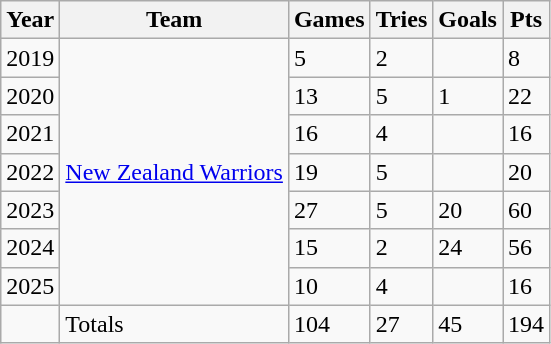<table class="wikitable">
<tr>
<th>Year</th>
<th>Team</th>
<th>Games</th>
<th>Tries</th>
<th>Goals</th>
<th>Pts</th>
</tr>
<tr>
<td>2019</td>
<td rowspan="7"> <a href='#'>New Zealand Warriors</a></td>
<td>5</td>
<td>2</td>
<td></td>
<td>8</td>
</tr>
<tr>
<td>2020</td>
<td>13</td>
<td>5</td>
<td>1</td>
<td>22</td>
</tr>
<tr>
<td>2021</td>
<td>16</td>
<td>4</td>
<td></td>
<td>16</td>
</tr>
<tr>
<td>2022</td>
<td>19</td>
<td>5</td>
<td></td>
<td>20</td>
</tr>
<tr>
<td>2023</td>
<td>27</td>
<td>5</td>
<td>20</td>
<td>60</td>
</tr>
<tr>
<td>2024</td>
<td>15</td>
<td>2</td>
<td>24</td>
<td>56</td>
</tr>
<tr>
<td>2025</td>
<td>10</td>
<td>4</td>
<td></td>
<td>16</td>
</tr>
<tr>
<td></td>
<td>Totals</td>
<td>104</td>
<td>27</td>
<td>45</td>
<td>194</td>
</tr>
</table>
